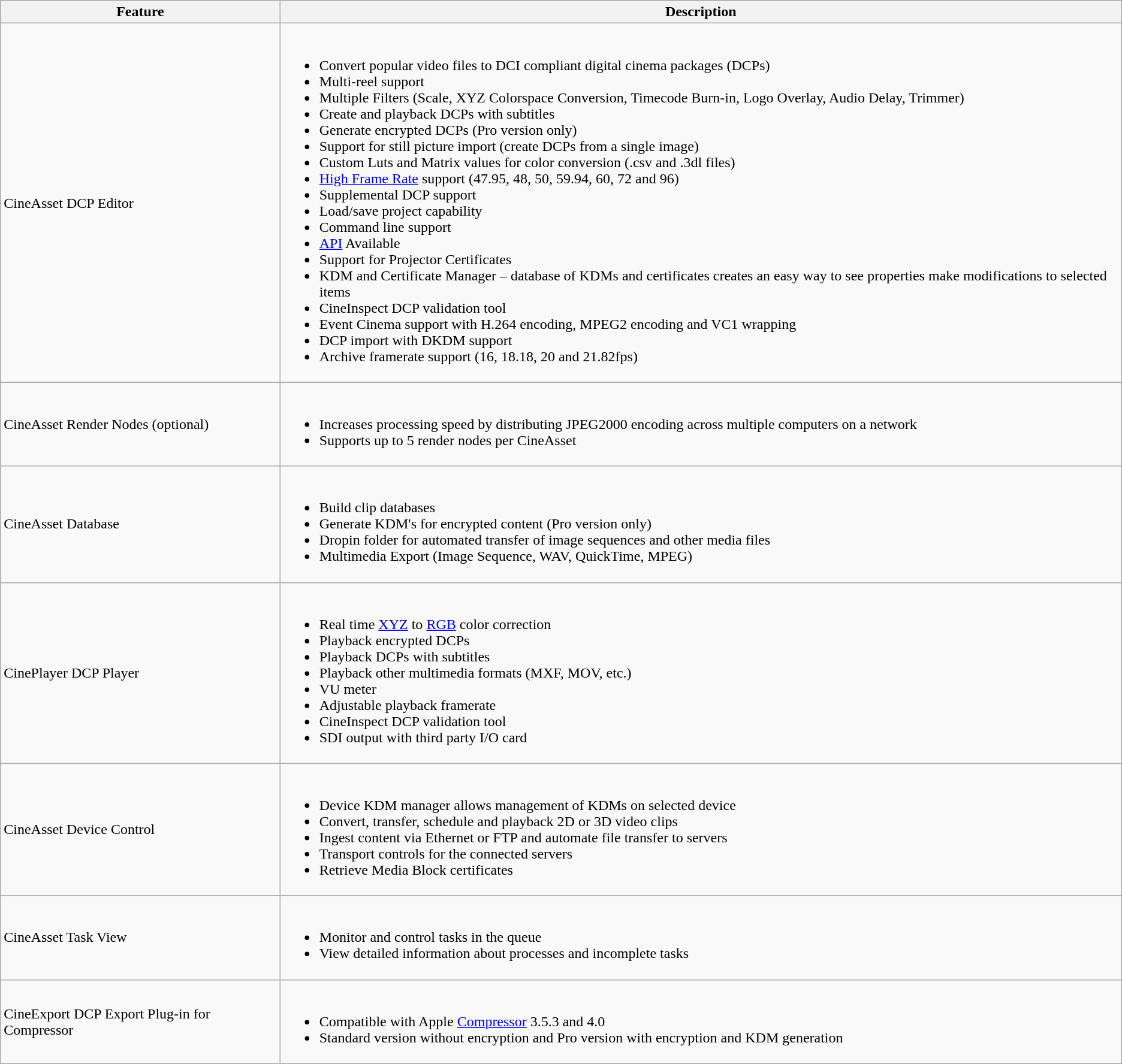<table class="wikitable">
<tr>
<th>Feature</th>
<th>Description</th>
</tr>
<tr>
<td>CineAsset DCP Editor</td>
<td><br><ul><li>Convert popular video files to DCI compliant digital cinema packages (DCPs)</li><li>Multi-reel support</li><li>Multiple Filters (Scale, XYZ Colorspace Conversion, Timecode Burn-in, Logo Overlay, Audio Delay, Trimmer)</li><li>Create and playback DCPs with subtitles</li><li>Generate encrypted DCPs (Pro version only)</li><li>Support for still picture import (create DCPs from a single image)</li><li>Custom Luts and Matrix values for color conversion (.csv and .3dl files)</li><li><a href='#'>High Frame Rate</a> support (47.95, 48, 50, 59.94, 60, 72 and 96)</li><li>Supplemental DCP support</li><li>Load/save project capability</li><li>Command line support</li><li><a href='#'>API</a> Available</li><li>Support for Projector Certificates</li><li>KDM and Certificate Manager – database of KDMs and certificates creates an easy way to see properties make modifications to selected items</li><li>CineInspect DCP validation tool</li><li>Event Cinema support with H.264 encoding, MPEG2 encoding and VC1 wrapping</li><li>DCP import with DKDM support</li><li>Archive framerate support (16, 18.18, 20 and 21.82fps)</li></ul></td>
</tr>
<tr>
<td>CineAsset Render Nodes (optional)</td>
<td><br><ul><li>Increases processing speed by distributing JPEG2000 encoding across multiple computers on a network</li><li>Supports up to 5 render nodes per CineAsset</li></ul></td>
</tr>
<tr>
<td>CineAsset Database</td>
<td><br><ul><li>Build clip databases</li><li>Generate KDM's for encrypted content (Pro version only)</li><li>Dropin folder for automated transfer of image sequences and other media files</li><li>Multimedia Export (Image Sequence, WAV, QuickTime, MPEG)</li></ul></td>
</tr>
<tr>
<td>CinePlayer DCP Player</td>
<td><br><ul><li>Real time <a href='#'>XYZ</a> to <a href='#'>RGB</a> color correction</li><li>Playback encrypted DCPs</li><li>Playback DCPs with subtitles</li><li>Playback other multimedia formats (MXF, MOV, etc.)</li><li>VU meter</li><li>Adjustable playback framerate</li><li>CineInspect DCP validation tool</li><li>SDI output with third party I/O card</li></ul></td>
</tr>
<tr>
<td>CineAsset Device Control</td>
<td><br><ul><li>Device KDM manager allows management of KDMs on selected device</li><li>Convert, transfer, schedule and playback 2D or 3D video clips</li><li>Ingest content via Ethernet or FTP and automate file transfer to servers</li><li>Transport controls for the connected servers</li><li>Retrieve Media Block certificates</li></ul></td>
</tr>
<tr>
<td>CineAsset Task View</td>
<td><br><ul><li>Monitor and control tasks in the queue</li><li>View detailed information about processes and incomplete tasks</li></ul></td>
</tr>
<tr>
<td>CineExport DCP Export Plug-in for Compressor</td>
<td><br><ul><li>Compatible with Apple <a href='#'>Compressor</a> 3.5.3 and 4.0</li><li>Standard version without encryption and Pro version with encryption and KDM generation</li></ul></td>
</tr>
</table>
